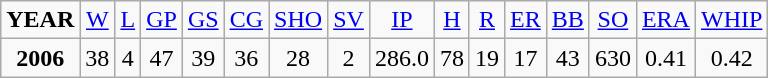<table class="wikitable">
<tr align=center>
<td><strong>YEAR</strong></td>
<td><a href='#'>W</a></td>
<td><a href='#'>L</a></td>
<td><a href='#'>GP</a></td>
<td><a href='#'>GS</a></td>
<td><a href='#'>CG</a></td>
<td><a href='#'>SHO</a></td>
<td><a href='#'>SV</a></td>
<td><a href='#'>IP</a></td>
<td><a href='#'>H</a></td>
<td><a href='#'>R</a></td>
<td><a href='#'>ER</a></td>
<td><a href='#'>BB</a></td>
<td><a href='#'>SO</a></td>
<td><a href='#'>ERA</a></td>
<td><a href='#'>WHIP</a></td>
</tr>
<tr align=center>
<td><strong>2006</strong></td>
<td>38</td>
<td>4</td>
<td>47</td>
<td>39</td>
<td>36</td>
<td>28</td>
<td>2</td>
<td>286.0</td>
<td>78</td>
<td>19</td>
<td>17</td>
<td>43</td>
<td>630</td>
<td>0.41</td>
<td>0.42</td>
</tr>
</table>
